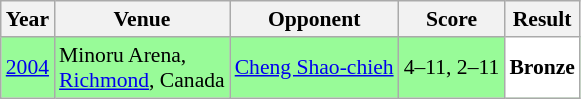<table class="sortable wikitable" style="font-size: 90%;">
<tr>
<th>Year</th>
<th>Venue</th>
<th>Opponent</th>
<th>Score</th>
<th>Result</th>
</tr>
<tr style="background:#98FB98">
<td align="center"><a href='#'>2004</a></td>
<td align="left">Minoru Arena,<br><a href='#'>Richmond</a>, Canada</td>
<td align="left"> <a href='#'>Cheng Shao-chieh</a></td>
<td align="left">4–11, 2–11</td>
<td style="text-align:left; background:white"> <strong>Bronze</strong></td>
</tr>
</table>
